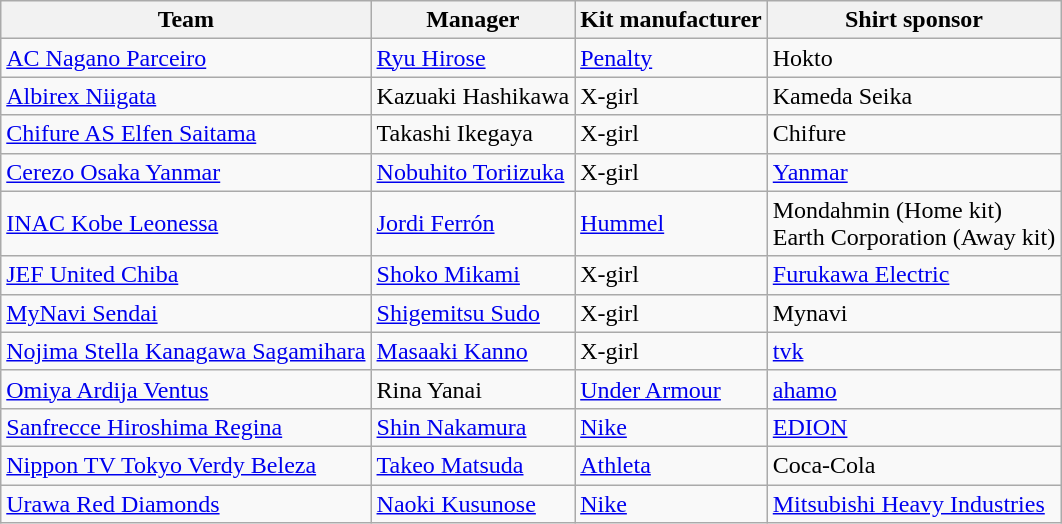<table class="wikitable sortable" style="text-align: left;">
<tr>
<th>Team</th>
<th>Manager<br></th>
<th>Kit manufacturer</th>
<th>Shirt sponsor</th>
</tr>
<tr>
<td><a href='#'>AC Nagano Parceiro</a></td>
<td> <a href='#'>Ryu Hirose</a><br></td>
<td><a href='#'>Penalty</a></td>
<td>Hokto</td>
</tr>
<tr>
<td><a href='#'>Albirex Niigata</a></td>
<td> Kazuaki Hashikawa<br></td>
<td>X-girl</td>
<td>Kameda Seika</td>
</tr>
<tr>
<td><a href='#'>Chifure AS Elfen Saitama</a></td>
<td> Takashi Ikegaya<br></td>
<td>X-girl</td>
<td>Chifure</td>
</tr>
<tr>
<td><a href='#'>Cerezo Osaka Yanmar</a></td>
<td> <a href='#'>Nobuhito Toriizuka</a><br></td>
<td>X-girl</td>
<td><a href='#'>Yanmar</a></td>
</tr>
<tr>
<td><a href='#'>INAC Kobe Leonessa</a></td>
<td> <a href='#'>Jordi Ferrón</a><br></td>
<td><a href='#'>Hummel</a></td>
<td>Mondahmin (Home kit)<br>Earth Corporation (Away kit)</td>
</tr>
<tr>
<td><a href='#'>JEF United Chiba</a></td>
<td> <a href='#'>Shoko Mikami</a><br></td>
<td>X-girl</td>
<td><a href='#'>Furukawa Electric</a></td>
</tr>
<tr>
<td><a href='#'>MyNavi Sendai</a></td>
<td> <a href='#'>Shigemitsu Sudo</a><br></td>
<td>X-girl</td>
<td>Mynavi</td>
</tr>
<tr>
<td><a href='#'>Nojima Stella Kanagawa Sagamihara</a></td>
<td> <a href='#'>Masaaki Kanno</a><br></td>
<td>X-girl</td>
<td><a href='#'>tvk</a></td>
</tr>
<tr>
<td><a href='#'>Omiya Ardija Ventus</a></td>
<td> Rina Yanai<br></td>
<td><a href='#'>Under Armour</a></td>
<td><a href='#'>ahamo</a></td>
</tr>
<tr>
<td><a href='#'>Sanfrecce Hiroshima Regina</a></td>
<td> <a href='#'>Shin Nakamura</a><br></td>
<td><a href='#'>Nike</a></td>
<td><a href='#'>EDION</a></td>
</tr>
<tr>
<td><a href='#'>Nippon TV Tokyo Verdy Beleza</a></td>
<td> <a href='#'>Takeo Matsuda</a><br></td>
<td><a href='#'>Athleta</a></td>
<td>Coca-Cola</td>
</tr>
<tr>
<td><a href='#'>Urawa Red Diamonds</a></td>
<td> <a href='#'>Naoki Kusunose</a><br></td>
<td><a href='#'>Nike</a></td>
<td><a href='#'>Mitsubishi Heavy Industries</a></td>
</tr>
</table>
